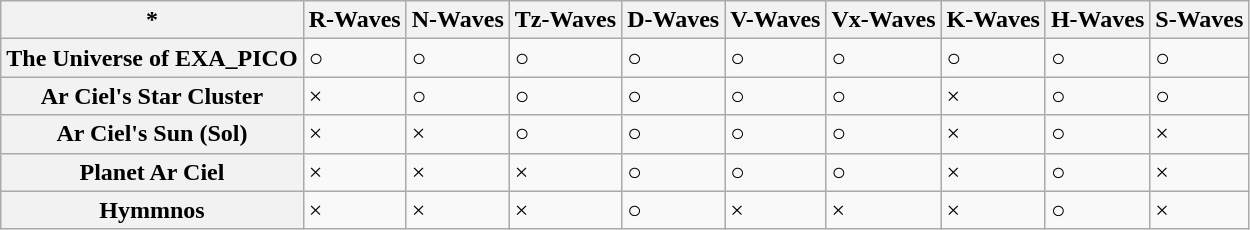<table class="wikitable">
<tr>
<th>*</th>
<th>R-Waves</th>
<th>N-Waves</th>
<th>Tz-Waves</th>
<th>D-Waves</th>
<th>V-Waves</th>
<th>Vx-Waves</th>
<th>K-Waves</th>
<th>H-Waves</th>
<th>S-Waves</th>
</tr>
<tr>
<th>The Universe of EXA_PICO</th>
<td>○</td>
<td>○</td>
<td>○</td>
<td>○</td>
<td>○</td>
<td>○</td>
<td>○</td>
<td>○</td>
<td>○</td>
</tr>
<tr>
<th>Ar Ciel's Star Cluster</th>
<td>×</td>
<td>○</td>
<td>○</td>
<td>○</td>
<td>○</td>
<td>○</td>
<td>×</td>
<td>○</td>
<td>○</td>
</tr>
<tr>
<th>Ar Ciel's Sun (Sol)</th>
<td>×</td>
<td>×</td>
<td>○</td>
<td>○</td>
<td>○</td>
<td>○</td>
<td>×</td>
<td>○</td>
<td>×</td>
</tr>
<tr>
<th>Planet Ar Ciel</th>
<td>×</td>
<td>×</td>
<td>×</td>
<td>○</td>
<td>○</td>
<td>○</td>
<td>×</td>
<td>○</td>
<td>×</td>
</tr>
<tr>
<th>Hymmnos</th>
<td>×</td>
<td>×</td>
<td>×</td>
<td>○</td>
<td>×</td>
<td>×</td>
<td>×</td>
<td>○</td>
<td>×</td>
</tr>
</table>
